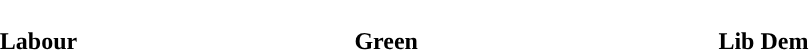<table style="width:60%; text-align:center;">
<tr style="color:white;">
<td style="background:"><strong>22</strong></td>
<td style="background:"><strong>14</strong></td>
<td style="background:"><strong>3</strong></td>
</tr>
<tr>
<td><span><strong>Labour</strong></span></td>
<td><span><strong>Green</strong></span></td>
<td><span><strong>Lib Dem</strong></span></td>
</tr>
</table>
